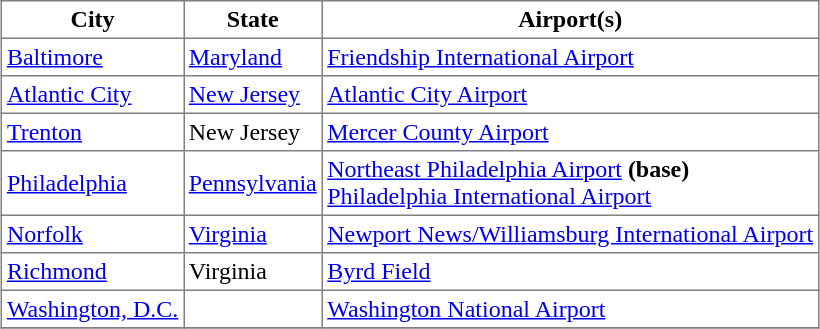<table class="toccolours sortable" border="1" cellpadding="3" style="margin:1em auto; border-collapse:collapse;text-align:top">
<tr>
<th>City</th>
<th>State</th>
<th>Airport(s)</th>
</tr>
<tr>
<td><a href='#'>Baltimore</a></td>
<td><a href='#'>Maryland</a></td>
<td><a href='#'>Friendship International Airport</a></td>
</tr>
<tr>
<td><a href='#'>Atlantic City</a></td>
<td><a href='#'>New Jersey</a></td>
<td><a href='#'>Atlantic City Airport</a></td>
</tr>
<tr>
<td><a href='#'>Trenton</a></td>
<td>New Jersey</td>
<td><a href='#'>Mercer County Airport</a></td>
</tr>
<tr>
<td><a href='#'>Philadelphia</a></td>
<td><a href='#'>Pennsylvania</a></td>
<td><a href='#'>Northeast Philadelphia Airport</a> <strong>(base)</strong><br><a href='#'>Philadelphia International Airport</a></td>
</tr>
<tr>
<td><a href='#'>Norfolk</a></td>
<td><a href='#'>Virginia</a></td>
<td><a href='#'>Newport News/Williamsburg International Airport</a></td>
</tr>
<tr>
<td><a href='#'>Richmond</a></td>
<td>Virginia</td>
<td><a href='#'>Byrd Field</a></td>
</tr>
<tr>
<td><a href='#'>Washington, D.C.</a></td>
<td></td>
<td><a href='#'>Washington National Airport</a></td>
</tr>
<tr>
</tr>
</table>
